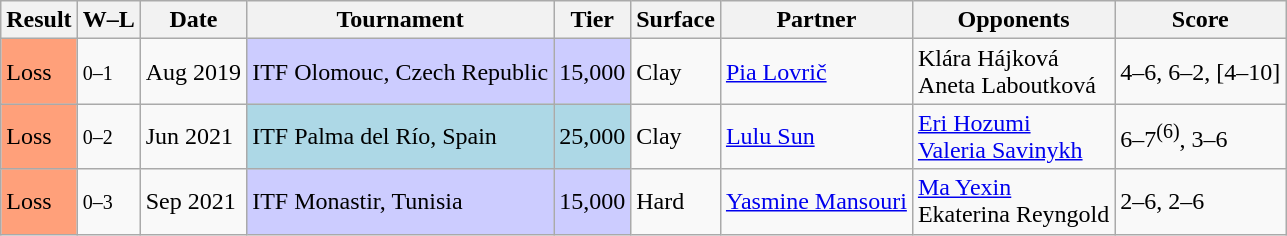<table class="sortable wikitable">
<tr>
<th>Result</th>
<th class="unsortable">W–L</th>
<th>Date</th>
<th>Tournament</th>
<th>Tier</th>
<th>Surface</th>
<th>Partner</th>
<th>Opponents</th>
<th class="unsortable">Score</th>
</tr>
<tr>
<td bgcolor="FFA07A">Loss</td>
<td><small>0–1</small></td>
<td>Aug 2019</td>
<td bgcolor=ccccff>ITF Olomouc, Czech Republic</td>
<td bgcolor=ccccff>15,000</td>
<td>Clay</td>
<td> <a href='#'>Pia Lovrič</a></td>
<td> Klára Hájková <br>  Aneta Laboutková</td>
<td>4–6, 6–2, [4–10]</td>
</tr>
<tr>
<td bgcolor="FFA07A">Loss</td>
<td><small>0–2</small></td>
<td>Jun 2021</td>
<td style="background:lightblue;">ITF Palma del Río, Spain</td>
<td style="background:lightblue;">25,000</td>
<td>Clay</td>
<td> <a href='#'>Lulu Sun</a></td>
<td> <a href='#'>Eri Hozumi</a> <br>  <a href='#'>Valeria Savinykh</a></td>
<td>6–7<sup>(6)</sup>, 3–6</td>
</tr>
<tr>
<td bgcolor="FFA07A">Loss</td>
<td><small>0–3</small></td>
<td>Sep 2021</td>
<td bgcolor=ccccff>ITF Monastir, Tunisia</td>
<td bgcolor=ccccff>15,000</td>
<td>Hard</td>
<td> <a href='#'>Yasmine Mansouri</a></td>
<td> <a href='#'>Ma Yexin</a> <br>  Ekaterina Reyngold</td>
<td>2–6, 2–6</td>
</tr>
</table>
